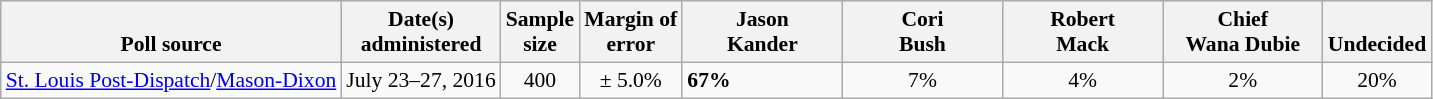<table class="wikitable" style="font-size:90%;">
<tr valign= bottom>
<th>Poll source</th>
<th>Date(s)<br>administered</th>
<th>Sample<br>size</th>
<th>Margin of<br>error</th>
<th style="width:100px;">Jason<br>Kander</th>
<th style="width:100px;">Cori<br>Bush</th>
<th style="width:100px;">Robert<br>Mack</th>
<th style="width:100px;">Chief<br>Wana Dubie</th>
<th>Undecided</th>
</tr>
<tr>
<td><a href='#'>St. Louis Post-Dispatch</a>/<a href='#'>Mason-Dixon</a></td>
<td align=center>July 23–27, 2016</td>
<td align=center>400</td>
<td align=center>± 5.0%</td>
<td><strong>67%</strong></td>
<td align=center>7%</td>
<td align=center>4%</td>
<td align=center>2%</td>
<td align=center>20%</td>
</tr>
</table>
